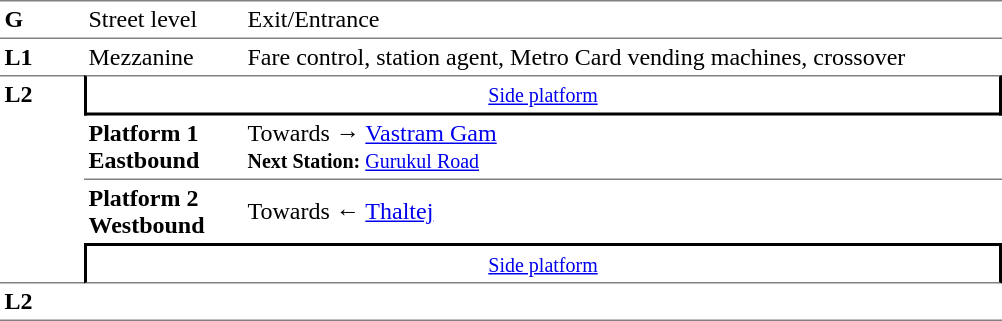<table table border=0 cellspacing=0 cellpadding=3>
<tr>
<td style="border-bottom:solid 1px gray;border-top:solid 1px gray;" width=50 valign=top><strong>G</strong></td>
<td style="border-top:solid 1px gray;border-bottom:solid 1px gray;" width=100 valign=top>Street level</td>
<td style="border-top:solid 1px gray;border-bottom:solid 1px gray;" width=500 valign=top>Exit/Entrance</td>
</tr>
<tr>
<td valign=top><strong>L1</strong></td>
<td valign=top>Mezzanine</td>
<td valign=top>Fare control, station agent, Metro Card vending machines, crossover<br></td>
</tr>
<tr>
<td style="border-top:solid 1px gray;border-bottom:solid 1px gray;" width=50 rowspan=4 valign=top><strong>L2</strong></td>
<td style="border-top:solid 1px gray;border-right:solid 2px black;border-left:solid 2px black;border-bottom:solid 2px black;text-align:center;" colspan=2><small><a href='#'>Side platform</a></small></td>
</tr>
<tr>
<td style="border-bottom:solid 1px gray;" width=100><span><strong>Platform 1</strong><br><strong>Eastbound</strong></span></td>
<td style="border-bottom:solid 1px gray;" width=500>Towards → <a href='#'>Vastram Gam</a><br><small><strong>Next Station:</strong> <a href='#'>Gurukul Road</a></small></td>
</tr>
<tr>
<td><span><strong>Platform 2</strong><br><strong>Westbound</strong></span></td>
<td>Towards ← <a href='#'>Thaltej</a></td>
</tr>
<tr>
<td style="border-top:solid 2px black;border-right:solid 2px black;border-left:solid 2px black;border-bottom:solid 1px gray;" colspan=2  align=center><small><a href='#'>Side platform</a></small></td>
</tr>
<tr>
<td style="border-bottom:solid 1px gray;" width=50 rowspan=2 valign=top><strong>L2</strong></td>
<td style="border-bottom:solid 1px gray;" width=100></td>
<td style="border-bottom:solid 1px gray;" width=500></td>
</tr>
<tr>
</tr>
</table>
